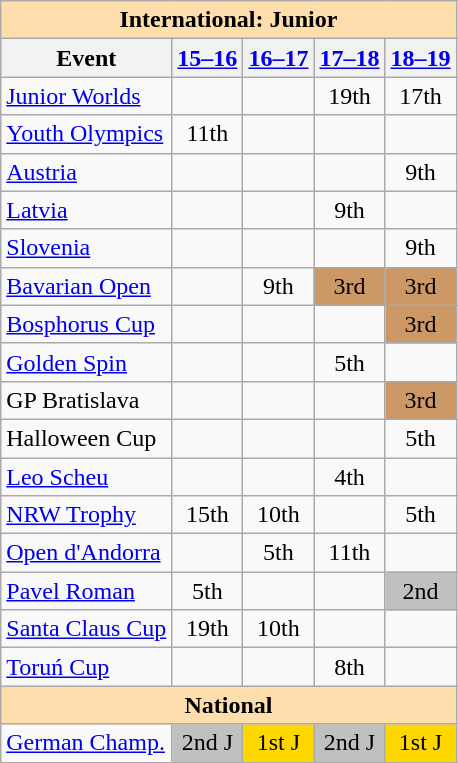<table class="wikitable" style="text-align:center">
<tr>
<th style="background-color: #ffdead; " colspan=5 align=center>International: Junior</th>
</tr>
<tr>
<th>Event</th>
<th><a href='#'>15–16</a></th>
<th><a href='#'>16–17</a></th>
<th><a href='#'>17–18</a></th>
<th><a href='#'>18–19</a></th>
</tr>
<tr>
<td align=left><a href='#'>Junior Worlds</a></td>
<td></td>
<td></td>
<td>19th</td>
<td>17th</td>
</tr>
<tr>
<td align=left><a href='#'>Youth Olympics</a></td>
<td>11th</td>
<td></td>
<td></td>
<td></td>
</tr>
<tr>
<td align=left> <a href='#'>Austria</a></td>
<td></td>
<td></td>
<td></td>
<td>9th</td>
</tr>
<tr>
<td align=left> <a href='#'>Latvia</a></td>
<td></td>
<td></td>
<td>9th</td>
<td></td>
</tr>
<tr>
<td align=left> <a href='#'>Slovenia</a></td>
<td></td>
<td></td>
<td></td>
<td>9th</td>
</tr>
<tr>
<td align=left><a href='#'>Bavarian Open</a></td>
<td></td>
<td>9th</td>
<td bgcolor=cc9966>3rd</td>
<td bgcolor=cc9966>3rd</td>
</tr>
<tr>
<td align=left><a href='#'>Bosphorus Cup</a></td>
<td></td>
<td></td>
<td></td>
<td bgcolor=cc9966>3rd</td>
</tr>
<tr>
<td align=left><a href='#'>Golden Spin</a></td>
<td></td>
<td></td>
<td>5th</td>
<td></td>
</tr>
<tr>
<td align=left>GP Bratislava</td>
<td></td>
<td></td>
<td></td>
<td bgcolor=cc9966>3rd</td>
</tr>
<tr>
<td align=left>Halloween Cup</td>
<td></td>
<td></td>
<td></td>
<td>5th</td>
</tr>
<tr>
<td align=left><a href='#'>Leo Scheu</a></td>
<td></td>
<td></td>
<td>4th</td>
<td></td>
</tr>
<tr>
<td align=left><a href='#'>NRW Trophy</a></td>
<td>15th</td>
<td>10th</td>
<td></td>
<td>5th</td>
</tr>
<tr>
<td align=left><a href='#'>Open d'Andorra</a></td>
<td></td>
<td>5th</td>
<td>11th</td>
<td></td>
</tr>
<tr>
<td align=left><a href='#'>Pavel Roman</a></td>
<td>5th</td>
<td></td>
<td></td>
<td bgcolor=silver>2nd</td>
</tr>
<tr>
<td align=left><a href='#'>Santa Claus Cup</a></td>
<td>19th</td>
<td>10th</td>
<td></td>
<td></td>
</tr>
<tr>
<td align=left><a href='#'>Toruń Cup</a></td>
<td></td>
<td></td>
<td>8th</td>
<td></td>
</tr>
<tr>
<th style="background-color: #ffdead; " colspan=5 align=center>National</th>
</tr>
<tr>
<td align=left><a href='#'>German Champ.</a></td>
<td bgcolor=silver>2nd J</td>
<td bgcolor=gold>1st J</td>
<td bgcolor=silver>2nd J</td>
<td bgcolor=gold>1st J</td>
</tr>
</table>
